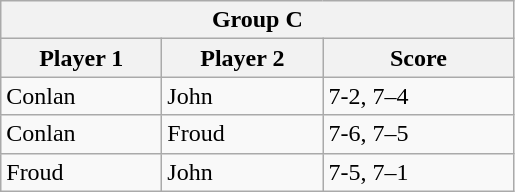<table class="wikitable">
<tr>
<th colspan="3">Group C</th>
</tr>
<tr>
<th width=100>Player 1</th>
<th width=100>Player 2</th>
<th width=120>Score</th>
</tr>
<tr>
<td>Conlan</td>
<td>John</td>
<td>7-2, 7–4</td>
</tr>
<tr>
<td>Conlan</td>
<td>Froud</td>
<td>7-6, 7–5</td>
</tr>
<tr>
<td>Froud</td>
<td>John</td>
<td>7-5, 7–1</td>
</tr>
</table>
